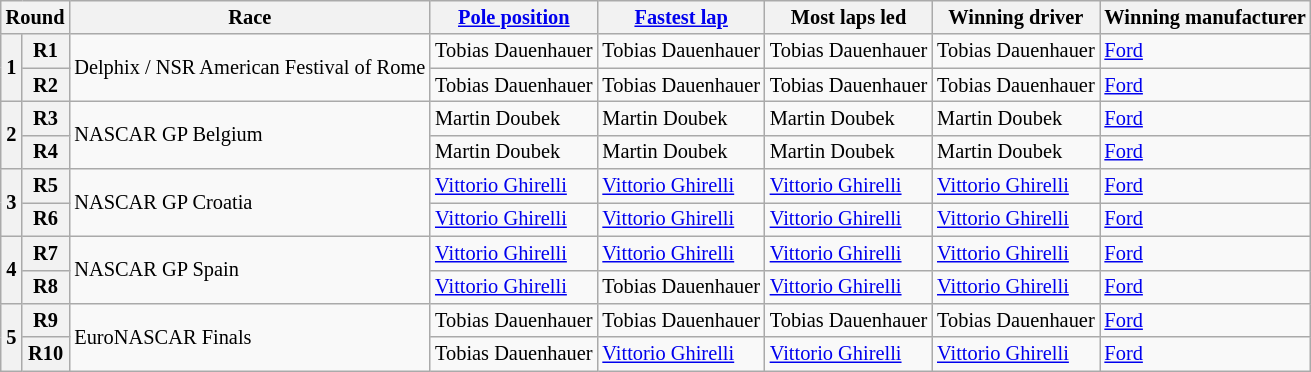<table class="wikitable" style="font-size:85%;">
<tr>
<th colspan=2>Round</th>
<th>Race</th>
<th><a href='#'>Pole position</a></th>
<th><a href='#'>Fastest lap</a></th>
<th>Most laps led</th>
<th>Winning driver</th>
<th>Winning manufacturer</th>
</tr>
<tr>
<th rowspan=2>1</th>
<th>R1</th>
<td rowspan=2>Delphix / NSR American Festival of Rome</td>
<td> Tobias Dauenhauer</td>
<td> Tobias Dauenhauer</td>
<td> Tobias Dauenhauer</td>
<td> Tobias Dauenhauer</td>
<td><a href='#'>Ford</a></td>
</tr>
<tr>
<th>R2</th>
<td> Tobias Dauenhauer</td>
<td> Tobias Dauenhauer</td>
<td> Tobias Dauenhauer</td>
<td> Tobias Dauenhauer</td>
<td><a href='#'>Ford</a></td>
</tr>
<tr>
<th rowspan=2>2</th>
<th>R3</th>
<td rowspan=2>NASCAR GP Belgium</td>
<td> Martin Doubek</td>
<td> Martin Doubek</td>
<td> Martin Doubek</td>
<td> Martin Doubek</td>
<td><a href='#'>Ford</a></td>
</tr>
<tr>
<th>R4</th>
<td> Martin Doubek</td>
<td> Martin Doubek</td>
<td> Martin Doubek</td>
<td> Martin Doubek</td>
<td><a href='#'>Ford</a></td>
</tr>
<tr>
<th rowspan=2>3</th>
<th>R5</th>
<td rowspan=2>NASCAR GP Croatia</td>
<td> <a href='#'>Vittorio Ghirelli</a></td>
<td> <a href='#'>Vittorio Ghirelli</a></td>
<td> <a href='#'>Vittorio Ghirelli</a></td>
<td> <a href='#'>Vittorio Ghirelli</a></td>
<td><a href='#'>Ford</a></td>
</tr>
<tr>
<th>R6</th>
<td> <a href='#'>Vittorio Ghirelli</a></td>
<td> <a href='#'>Vittorio Ghirelli</a></td>
<td> <a href='#'>Vittorio Ghirelli</a></td>
<td> <a href='#'>Vittorio Ghirelli</a></td>
<td><a href='#'>Ford</a></td>
</tr>
<tr>
<th rowspan=2>4</th>
<th>R7</th>
<td rowspan=2>NASCAR GP Spain</td>
<td> <a href='#'>Vittorio Ghirelli</a></td>
<td> <a href='#'>Vittorio Ghirelli</a></td>
<td> <a href='#'>Vittorio Ghirelli</a></td>
<td> <a href='#'>Vittorio Ghirelli</a></td>
<td><a href='#'>Ford</a></td>
</tr>
<tr>
<th>R8</th>
<td> <a href='#'>Vittorio Ghirelli</a></td>
<td> Tobias Dauenhauer</td>
<td> <a href='#'>Vittorio Ghirelli</a></td>
<td> <a href='#'>Vittorio Ghirelli</a></td>
<td><a href='#'>Ford</a></td>
</tr>
<tr>
<th rowspan=2>5</th>
<th>R9</th>
<td rowspan=2>EuroNASCAR Finals</td>
<td> Tobias Dauenhauer</td>
<td> Tobias Dauenhauer</td>
<td> Tobias Dauenhauer</td>
<td> Tobias Dauenhauer</td>
<td><a href='#'>Ford</a></td>
</tr>
<tr>
<th>R10</th>
<td> Tobias Dauenhauer</td>
<td> <a href='#'>Vittorio Ghirelli</a></td>
<td> <a href='#'>Vittorio Ghirelli</a></td>
<td> <a href='#'>Vittorio Ghirelli</a></td>
<td><a href='#'>Ford</a></td>
</tr>
</table>
